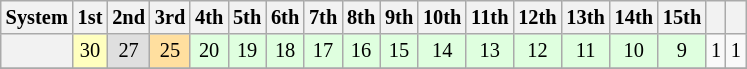<table class="wikitable" style="font-size:85%; text-align:center;">
<tr>
<th>System</th>
<th>1st</th>
<th>2nd</th>
<th>3rd</th>
<th>4th</th>
<th>5th</th>
<th>6th</th>
<th>7th</th>
<th>8th</th>
<th>9th</th>
<th>10th</th>
<th>11th</th>
<th>12th</th>
<th>13th</th>
<th>14th</th>
<th>15th</th>
<th></th>
<th></th>
</tr>
<tr>
<th></th>
<td style="background:#ffffbf;">30</td>
<td style="background:#dfdfdf;">27</td>
<td style="background:#ffdf9f;">25</td>
<td style="background:#dfffdf;">20</td>
<td style="background:#dfffdf;">19</td>
<td style="background:#dfffdf;">18</td>
<td style="background:#dfffdf;">17</td>
<td style="background:#dfffdf;">16</td>
<td style="background:#dfffdf;">15</td>
<td style="background:#dfffdf;">14</td>
<td style="background:#dfffdf;">13</td>
<td style="background:#dfffdf;">12</td>
<td style="background:#dfffdf;">11</td>
<td style="background:#dfffdf;">10</td>
<td style="background:#dfffdf;">9</td>
<td>1</td>
<td>1</td>
</tr>
<tr>
</tr>
</table>
